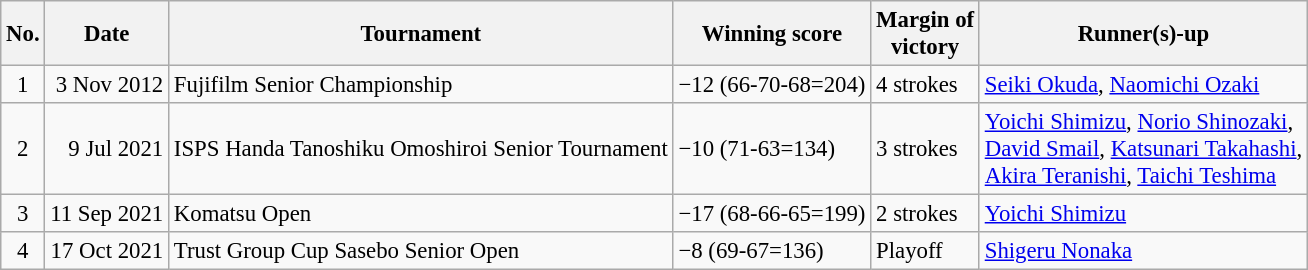<table class="wikitable" style="font-size:95%;">
<tr>
<th>No.</th>
<th>Date</th>
<th>Tournament</th>
<th>Winning score</th>
<th>Margin of<br>victory</th>
<th>Runner(s)-up</th>
</tr>
<tr>
<td align=center>1</td>
<td align=right>3 Nov 2012</td>
<td>Fujifilm Senior Championship</td>
<td>−12 (66-70-68=204)</td>
<td>4 strokes</td>
<td> <a href='#'>Seiki Okuda</a>,  <a href='#'>Naomichi Ozaki</a></td>
</tr>
<tr>
<td align=center>2</td>
<td align=right>9 Jul 2021</td>
<td>ISPS Handa Tanoshiku Omoshiroi Senior Tournament</td>
<td>−10 (71-63=134)</td>
<td>3 strokes</td>
<td> <a href='#'>Yoichi Shimizu</a>,  <a href='#'>Norio Shinozaki</a>,<br> <a href='#'>David Smail</a>,  <a href='#'>Katsunari Takahashi</a>,<br> <a href='#'>Akira Teranishi</a>,  <a href='#'>Taichi Teshima</a></td>
</tr>
<tr>
<td align=center>3</td>
<td align=right>11 Sep 2021</td>
<td>Komatsu Open</td>
<td>−17 (68-66-65=199)</td>
<td>2 strokes</td>
<td> <a href='#'>Yoichi Shimizu</a></td>
</tr>
<tr>
<td align=center>4</td>
<td align=right>17 Oct 2021</td>
<td>Trust Group Cup Sasebo Senior Open</td>
<td>−8 (69-67=136)</td>
<td>Playoff</td>
<td> <a href='#'>Shigeru Nonaka</a></td>
</tr>
</table>
